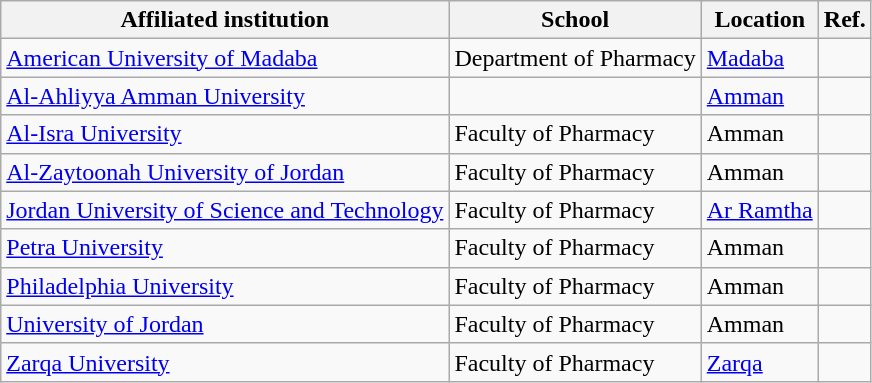<table class="wikitable sortable">
<tr>
<th>Affiliated institution</th>
<th>School</th>
<th>Location</th>
<th>Ref.</th>
</tr>
<tr>
<td><a href='#'>American University of Madaba</a></td>
<td>Department of Pharmacy</td>
<td><a href='#'>Madaba</a></td>
<td></td>
</tr>
<tr>
<td><a href='#'>Al-Ahliyya Amman University</a></td>
<td></td>
<td><a href='#'>Amman</a></td>
<td></td>
</tr>
<tr>
<td><a href='#'>Al-Isra University</a></td>
<td>Faculty of Pharmacy</td>
<td>Amman</td>
<td></td>
</tr>
<tr>
<td><a href='#'>Al-Zaytoonah University of Jordan</a></td>
<td>Faculty of Pharmacy</td>
<td>Amman</td>
<td></td>
</tr>
<tr>
<td><a href='#'>Jordan University of Science and Technology</a></td>
<td>Faculty of Pharmacy</td>
<td><a href='#'>Ar Ramtha</a></td>
<td></td>
</tr>
<tr>
<td><a href='#'>Petra University</a></td>
<td>Faculty of Pharmacy</td>
<td>Amman</td>
<td></td>
</tr>
<tr>
<td><a href='#'>Philadelphia University</a></td>
<td>Faculty of Pharmacy</td>
<td>Amman</td>
<td></td>
</tr>
<tr>
<td><a href='#'>University of Jordan</a></td>
<td>Faculty of Pharmacy</td>
<td>Amman</td>
<td></td>
</tr>
<tr>
<td><a href='#'>Zarqa University</a></td>
<td>Faculty of Pharmacy</td>
<td><a href='#'>Zarqa</a></td>
<td></td>
</tr>
</table>
